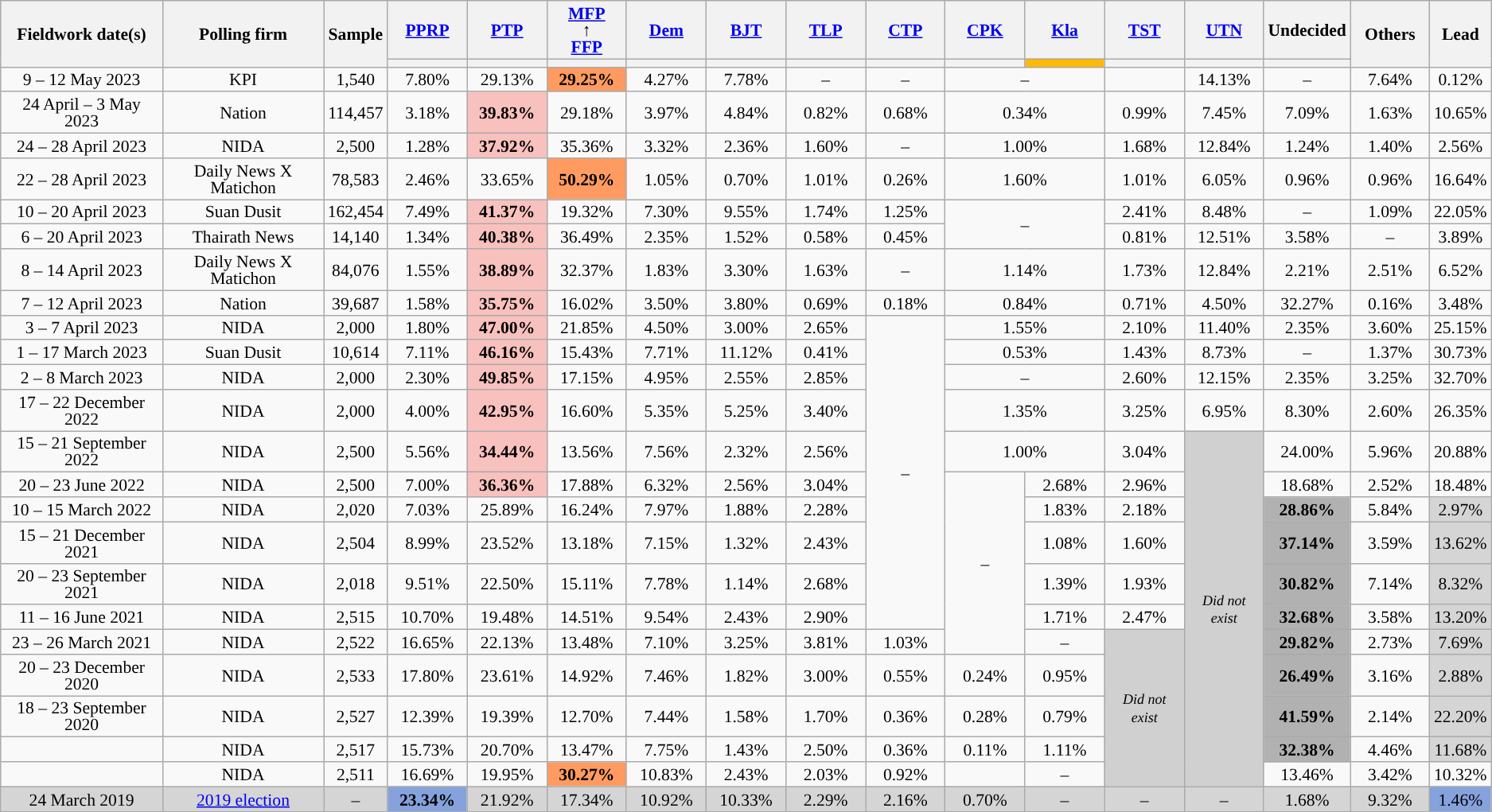<table class="wikitable collapsible sortable" style="text-align:center;font-size:90%;line-height:14px">
<tr>
<th rowspan=2>Fieldwork date(s)</th>
<th rowspan=2>Polling firm</th>
<th rowspan=2>Sample</th>
<th style="width:60px"><a href='#'>PPRP</a></th>
<th style="width:60px"><a href='#'>PTP</a></th>
<th style="width:60px"><a href='#'>MFP</a><br>↑<br><a href='#'>FFP</a></th>
<th style="width:60px"><a href='#'>Dem</a></th>
<th style="width:60px"><a href='#'>BJT</a></th>
<th style="width:60px"><a href='#'>TLP</a></th>
<th style="width:60px"><a href='#'>CTP</a></th>
<th style="width:60px"><a href='#'>CPK</a></th>
<th style="width:60px"><a href='#'>Kla</a></th>
<th style="width:60px"><a href='#'>TST</a></th>
<th style="width:60px"><a href='#'>UTN</a></th>
<th>Undecided</th>
<th class="unsortable" rowspan="2" style="width:60px;">Others</th>
<th rowspan="2" class="unsortable">Lead</th>
</tr>
<tr>
<th class="unsortable" style="color:inherit;background:"></th>
<th class="unsortable" style="color:inherit;background:"></th>
<th class="unsortable" style="color:inherit;background:"></th>
<th class="unsortable" style="color:inherit;background:"></th>
<th class="unsortable" style="color:inherit;background:"></th>
<th class="unsortable" style="color:inherit;background:"></th>
<th class="unsortable" style="color:inherit;background:"></th>
<th class="unsortable" style="color:inherit;background:"></th>
<th class="unsortable" style="color:inherit;background:#FFB804;"></th>
<th class="unsortable" style="color:inherit;background:"></th>
<th class="unsortable" style="color:inherit;background:"></th>
<th class="unsortable" style="color:inherit;background:"></th>
</tr>
<tr>
<td>9 – 12 May 2023</td>
<td>KPI</td>
<td>1,540</td>
<td>7.80%</td>
<td>29.13%</td>
<td style="background:#ff9b61"><strong>29.25%</strong></td>
<td>4.27%</td>
<td>7.78%</td>
<td>–</td>
<td>–</td>
<td colspan="2">–</td>
<td></td>
<td>14.13%</td>
<td>–</td>
<td>7.64%</td>
<td style="background:">0.12%</td>
</tr>
<tr>
<td>24 April – 3 May 2023</td>
<td>Nation</td>
<td>114,457</td>
<td>3.18%</td>
<td style="background:#F8C1BE"><strong>39.83%</strong></td>
<td>29.18%</td>
<td>3.97%</td>
<td>4.84%</td>
<td>0.82%</td>
<td>0.68%</td>
<td colspan="2">0.34%</td>
<td>0.99%</td>
<td>7.45%</td>
<td>7.09%</td>
<td>1.63%</td>
<td style="background:">10.65%</td>
</tr>
<tr>
<td>24 – 28 April 2023</td>
<td>NIDA</td>
<td>2,500</td>
<td>1.28%</td>
<td style="background:#F8C1BE"><strong>37.92%</strong></td>
<td>35.36%</td>
<td>3.32%</td>
<td>2.36%</td>
<td>1.60%</td>
<td>–</td>
<td colspan="2">1.00%</td>
<td>1.68%</td>
<td>12.84%</td>
<td>1.24%</td>
<td>1.40%</td>
<td style="background:">2.56%</td>
</tr>
<tr>
<td>22 – 28 April 2023</td>
<td>Daily News X Matichon</td>
<td>78,583</td>
<td>2.46%</td>
<td>33.65%</td>
<td style="background:#ff9b61"><strong>50.29%</strong></td>
<td>1.05%</td>
<td>0.70%</td>
<td>1.01%</td>
<td>0.26%</td>
<td colspan="2">1.60%</td>
<td>1.01%</td>
<td>6.05%</td>
<td>0.96%</td>
<td>0.96%</td>
<td style="background:">16.64%</td>
</tr>
<tr>
<td>10 – 20 April 2023</td>
<td>Suan Dusit</td>
<td>162,454</td>
<td>7.49%</td>
<td style="background:#F8C1BE"><strong>41.37%</strong></td>
<td>19.32%</td>
<td>7.30%</td>
<td>9.55%</td>
<td>1.74%</td>
<td>1.25%</td>
<td colspan="2" rowspan="2">–</td>
<td>2.41%</td>
<td>8.48%</td>
<td>–</td>
<td>1.09%</td>
<td style="background:">22.05%</td>
</tr>
<tr>
<td>6 – 20 April 2023</td>
<td>Thairath News</td>
<td>14,140</td>
<td>1.34%</td>
<td style="background:#F8C1BE"><strong>40.38%</strong></td>
<td>36.49%</td>
<td>2.35%</td>
<td>1.52%</td>
<td>0.58%</td>
<td>0.45%</td>
<td>0.81%</td>
<td>12.51%</td>
<td>3.58%</td>
<td>–</td>
<td style="background:">3.89%</td>
</tr>
<tr>
<td>8 – 14 April 2023</td>
<td>Daily News X Matichon</td>
<td>84,076</td>
<td>1.55%</td>
<td style="background:#F8C1BE"><strong>38.89%</strong></td>
<td>32.37%</td>
<td>1.83%</td>
<td>3.30%</td>
<td>1.63%</td>
<td>–</td>
<td colspan="2">1.14%</td>
<td>1.73%</td>
<td>12.84%</td>
<td>2.21%</td>
<td>2.51%</td>
<td style="background:">6.52%</td>
</tr>
<tr>
<td>7 – 12 April 2023</td>
<td>Nation</td>
<td>39,687</td>
<td>1.58%</td>
<td style="background:#F8C1BE"><strong>35.75%</strong></td>
<td>16.02%</td>
<td>3.50%</td>
<td>3.80%</td>
<td>0.69%</td>
<td>0.18%</td>
<td colspan="2">0.84%</td>
<td>0.71%</td>
<td>4.50%</td>
<td>32.27%</td>
<td>0.16%</td>
<td style="background:">3.48%</td>
</tr>
<tr>
<td>3 – 7 April 2023</td>
<td>NIDA</td>
<td>2,000</td>
<td>1.80%</td>
<td style="background:#F8C1BE"><strong>47.00%</strong></td>
<td>21.85%</td>
<td>4.50%</td>
<td>3.00%</td>
<td>2.65%</td>
<td rowspan="10">–</td>
<td colspan="2">1.55%</td>
<td>2.10%</td>
<td>11.40%</td>
<td>2.35%</td>
<td>3.60%</td>
<td style="background:">25.15%</td>
</tr>
<tr>
<td>1 – 17 March 2023</td>
<td>Suan Dusit</td>
<td>10,614</td>
<td>7.11%</td>
<td style="background:#F8C1BE"><strong>46.16%</strong></td>
<td>15.43%</td>
<td>7.71%</td>
<td>11.12%</td>
<td>0.41%</td>
<td colspan="2">0.53%</td>
<td>1.43%</td>
<td>8.73%</td>
<td>–</td>
<td>1.37%</td>
<td style="background:">30.73%</td>
</tr>
<tr>
<td>2 – 8 March 2023</td>
<td>NIDA</td>
<td>2,000</td>
<td>2.30%</td>
<td style="background:#F8C1BE"><strong>49.85%</strong></td>
<td>17.15%</td>
<td>4.95%</td>
<td>2.55%</td>
<td>2.85%</td>
<td colspan="2">–</td>
<td>2.60%</td>
<td>12.15%</td>
<td>2.35%</td>
<td>3.25%</td>
<td style="background:">32.70%</td>
</tr>
<tr>
<td>17 – 22 December 2022</td>
<td>NIDA</td>
<td>2,000</td>
<td>4.00%</td>
<td style="background:#F8C1BE"><strong>42.95%</strong></td>
<td>16.60%</td>
<td>5.35%</td>
<td>5.25%</td>
<td>3.40%</td>
<td colspan="2">1.35%</td>
<td>3.25%</td>
<td>6.95%</td>
<td>8.30%</td>
<td>2.60%</td>
<td style="background:">26.35%</td>
</tr>
<tr>
<td>15 – 21 September 2022</td>
<td>NIDA</td>
<td>2,500</td>
<td>5.56%</td>
<td style="background:#F8C1BE"><strong>34.44%</strong></td>
<td>13.56%</td>
<td>7.56%</td>
<td>2.32%</td>
<td>2.56%</td>
<td colspan="2">1.00%</td>
<td>3.04%</td>
<td rowspan="11" style="background:#D0D0D0; width:1px;"><small><em>Did not exist</em></small></td>
<td>24.00%</td>
<td>5.96%</td>
<td style="background:">20.88%</td>
</tr>
<tr>
<td>20 – 23 June 2022</td>
<td>NIDA</td>
<td>2,500</td>
<td>7.00%</td>
<td style="background:#F8C1BE"><strong>36.36%</strong></td>
<td>17.88%</td>
<td>6.32%</td>
<td>2.56%</td>
<td>3.04%</td>
<td rowspan="6">–</td>
<td>2.68%</td>
<td>2.96%</td>
<td>18.68%</td>
<td>2.52%</td>
<td style="background:">18.48%</td>
</tr>
<tr>
<td>10 – 15 March 2022</td>
<td>NIDA</td>
<td>2,020</td>
<td>7.03%</td>
<td>25.89%</td>
<td>16.24%</td>
<td>7.97%</td>
<td>1.88%</td>
<td>2.28%</td>
<td>1.83%</td>
<td>2.18%</td>
<td style="background:#B1B1B1;"><strong>28.86%</strong></td>
<td>5.84%</td>
<td style="background:#D5D5D5; color:black;">2.97%</td>
</tr>
<tr>
<td>15 – 21 December 2021</td>
<td>NIDA</td>
<td>2,504</td>
<td>8.99%</td>
<td>23.52%</td>
<td>13.18%</td>
<td>7.15%</td>
<td>1.32%</td>
<td>2.43%</td>
<td>1.08%</td>
<td>1.60%</td>
<td style="background:#B1B1B1;"><strong>37.14%</strong></td>
<td>3.59%</td>
<td style="background:#D5D5D5; color:black;">13.62%</td>
</tr>
<tr>
<td>20 – 23 September 2021</td>
<td>NIDA</td>
<td>2,018</td>
<td>9.51%</td>
<td>22.50%</td>
<td>15.11%</td>
<td>7.78%</td>
<td>1.14%</td>
<td>2.68%</td>
<td>1.39%</td>
<td>1.93%</td>
<td style="background:#B1B1B1;"><strong>30.82%</strong></td>
<td>7.14%</td>
<td style="background:#D5D5D5; color:black;">8.32%</td>
</tr>
<tr>
<td>11 – 16 June 2021</td>
<td>NIDA</td>
<td>2,515</td>
<td>10.70%</td>
<td>19.48%</td>
<td>14.51%</td>
<td>9.54%</td>
<td>2.43%</td>
<td>2.90%</td>
<td>1.71%</td>
<td>2.47%</td>
<td style="background:#B1B1B1;"><strong>32.68%</strong></td>
<td>3.58%</td>
<td style="background:#D5D5D5; color:black;">13.20%</td>
</tr>
<tr>
<td>23 – 26 March 2021</td>
<td>NIDA</td>
<td>2,522</td>
<td>16.65%</td>
<td>22.13%</td>
<td>13.48%</td>
<td>7.10%</td>
<td>3.25%</td>
<td>3.81%</td>
<td>1.03%</td>
<td>–</td>
<td rowspan="5" style="background:#D0D0D0; width:1px;"><small><em>Did not exist</em></small></td>
<td style="background:#B1B1B1;"><strong>29.82%</strong></td>
<td>2.73%</td>
<td style="background:#D5D5D5; color:black;">7.69%</td>
</tr>
<tr>
<td>20 – 23 December 2020</td>
<td>NIDA</td>
<td>2,533</td>
<td>17.80%</td>
<td>23.61%</td>
<td>14.92%</td>
<td>7.46%</td>
<td>1.82%</td>
<td>3.00%</td>
<td>0.55%</td>
<td>0.24%</td>
<td>0.95%</td>
<td style="background:#B1B1B1;"><strong>26.49%</strong></td>
<td>3.16%</td>
<td style="background:#D5D5D5; color:black;">2.88%</td>
</tr>
<tr>
<td>18 – 23 September 2020</td>
<td>NIDA</td>
<td>2,527</td>
<td>12.39%</td>
<td>19.39%</td>
<td>12.70%</td>
<td>7.44%</td>
<td>1.58%</td>
<td>1.70%</td>
<td>0.36%</td>
<td>0.28%</td>
<td>0.79%</td>
<td style="background:#B1B1B1;"><strong>41.59%</strong></td>
<td>2.14%</td>
<td style="background:#D5D5D5; color:black;">22.20%</td>
</tr>
<tr>
<td></td>
<td>NIDA</td>
<td>2,517</td>
<td>15.73%</td>
<td>20.70%</td>
<td>13.47%</td>
<td>7.75%</td>
<td>1.43%</td>
<td>2.50%</td>
<td>0.36%</td>
<td>0.11%</td>
<td>1.11%</td>
<td style="background:#B1B1B1;"><strong>32.38%</strong></td>
<td>4.46%</td>
<td style="background:#D5D5D5; color:black;">11.68%</td>
</tr>
<tr>
<td></td>
<td>NIDA</td>
<td>2,511</td>
<td>16.69%</td>
<td>19.95%</td>
<td style="background:#ff9b61"><strong>30.27%</strong></td>
<td>10.83%</td>
<td>2.43%</td>
<td>2.03%</td>
<td>0.92%</td>
<td></td>
<td>–</td>
<td>13.46%</td>
<td>3.42%</td>
<td style="background:">10.32%</td>
</tr>
<tr>
<td style="background:#D5D5D5">24 March 2019</td>
<td style="background:#D5D5D5"><a href='#'>2019 election</a></td>
<td style="background:#D5D5D5">–</td>
<td style="background:#85a2dd;"><strong>23.34%</strong></td>
<td style="background:#D5D5D5">21.92%</td>
<td style="background:#D5D5D5">17.34%</td>
<td style="background:#D5D5D5">10.92%</td>
<td style="background:#D5D5D5">10.33%</td>
<td style="background:#D5D5D5">2.29%</td>
<td style="background:#D5D5D5">2.16%</td>
<td style="background:#D5D5D5">0.70%</td>
<td style="background:#D5D5D5">–</td>
<td style="background:#D5D5D5">–</td>
<td style="background:#D5D5D5">–</td>
<td style="background:#D5D5D5">1.68%</td>
<td style="background:#D5D5D5">9.32%</td>
<td style="background:#85a2dd;">1.46%</td>
</tr>
</table>
